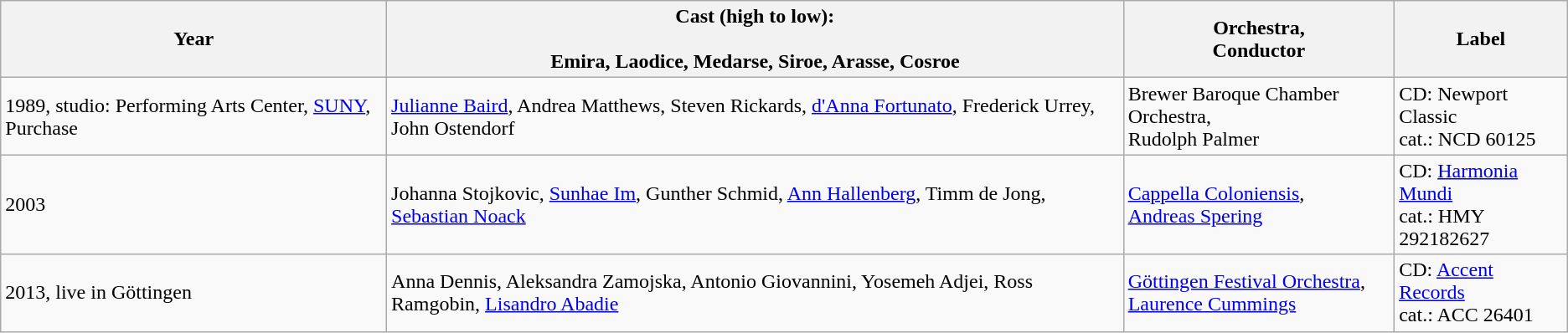<table class="wikitable">
<tr>
<th>Year</th>
<th>Cast (high to low):<br><br>Emira, Laodice, Medarse, Siroe, Arasse, Cosroe</th>
<th>Orchestra,<br>Conductor</th>
<th>Label</th>
</tr>
<tr>
<td>1989, studio: Performing Arts Center, <a href='#'>SUNY</a>, Purchase</td>
<td><a href='#'>Julianne Baird</a>, Andrea Matthews, Steven Rickards, <a href='#'>d'Anna Fortunato</a>, Frederick Urrey, John Ostendorf</td>
<td>Brewer Baroque Chamber Orchestra,<br>Rudolph Palmer</td>
<td>CD: Newport Classic<br>cat.: NCD 60125</td>
</tr>
<tr>
<td>2003</td>
<td>Johanna Stojkovic, <a href='#'>Sunhae Im</a>, Gunther Schmid, <a href='#'>Ann Hallenberg</a>, Timm de Jong, <a href='#'>Sebastian Noack</a></td>
<td><a href='#'>Cappella Coloniensis</a>,<br><a href='#'>Andreas Spering</a></td>
<td>CD: <a href='#'>Harmonia Mundi</a><br>cat.: HMY 292182627</td>
</tr>
<tr>
<td>2013, live in Göttingen</td>
<td>Anna Dennis, Aleksandra Zamojska, Antonio Giovannini, Yosemeh Adjei, Ross Ramgobin, <a href='#'>Lisandro Abadie</a></td>
<td><a href='#'>Göttingen Festival Orchestra</a>,<br><a href='#'>Laurence Cummings</a></td>
<td>CD: <a href='#'>Accent Records</a><br>cat.: ACC 26401</td>
</tr>
</table>
